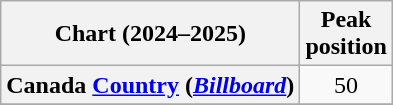<table class="wikitable sortable plainrowheaders" style="text-align:center">
<tr>
<th scope="col">Chart (2024–2025)</th>
<th scope="col">Peak<br>position</th>
</tr>
<tr>
<th scope="row">Canada <a href='#'>Country</a> (<em><a href='#'>Billboard</a></em>)</th>
<td>50</td>
</tr>
<tr>
</tr>
<tr>
</tr>
<tr>
</tr>
</table>
